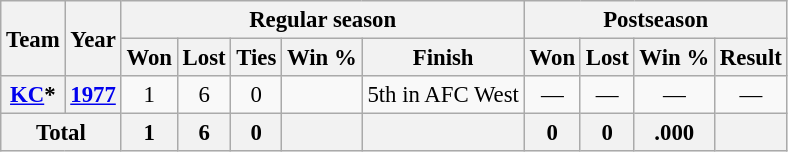<table class="wikitable" style="font-size: 95%; text-align:center;">
<tr>
<th rowspan="2">Team</th>
<th rowspan="2">Year</th>
<th colspan="5">Regular season</th>
<th colspan="4">Postseason</th>
</tr>
<tr>
<th>Won</th>
<th>Lost</th>
<th>Ties</th>
<th>Win %</th>
<th>Finish</th>
<th>Won</th>
<th>Lost</th>
<th>Win %</th>
<th>Result</th>
</tr>
<tr>
<th><a href='#'>KC</a>*</th>
<th><a href='#'>1977</a></th>
<td>1</td>
<td>6</td>
<td>0</td>
<td></td>
<td>5th in AFC West</td>
<td>—</td>
<td>—</td>
<td>—</td>
<td>—</td>
</tr>
<tr>
<th colspan="2">Total</th>
<th>1</th>
<th>6</th>
<th>0</th>
<th></th>
<th></th>
<th>0</th>
<th>0</th>
<th>.000</th>
<th></th>
</tr>
</table>
